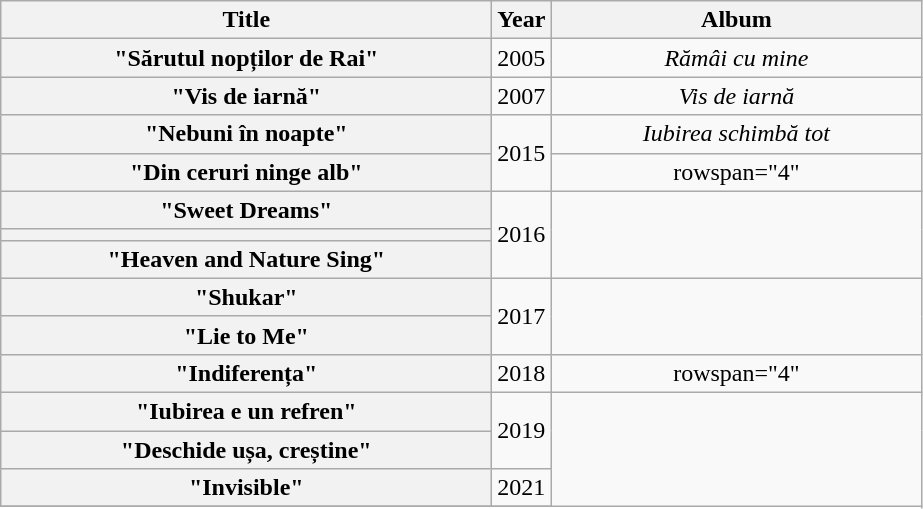<table class="wikitable plainrowheaders" style="text-align:center;">
<tr>
<th scope="col" style="width:20em;">Title</th>
<th scope="col">Year</th>
<th scope="col" style="width:15em;">Album</th>
</tr>
<tr>
<th scope="row">"Sărutul nopților de Rai"<br></th>
<td>2005</td>
<td><em>Rămâi cu mine</em></td>
</tr>
<tr>
<th scope="row">"Vis de iarnă"</th>
<td>2007</td>
<td><em>Vis de iarnă</em></td>
</tr>
<tr>
<th scope="row">"Nebuni în noapte"</th>
<td rowspan="2">2015</td>
<td><em>Iubirea schimbă tot</em></td>
</tr>
<tr>
<th scope="row">"Din ceruri ninge alb"</th>
<td>rowspan="4" </td>
</tr>
<tr>
<th scope="row">"Sweet Dreams"<br></th>
<td rowspan="3">2016</td>
</tr>
<tr>
<th scope="row"></th>
</tr>
<tr>
<th scope="row">"Heaven and Nature Sing"</th>
</tr>
<tr>
<th scope="row">"Shukar"</th>
<td rowspan="2">2017</td>
<td rowspan="2"></td>
</tr>
<tr>
<th scope="row">"Lie to Me"</th>
</tr>
<tr>
<th scope="row">"Indiferența"</th>
<td>2018</td>
<td>rowspan="4" </td>
</tr>
<tr>
<th scope="row">"Iubirea e un refren"</th>
<td rowspan="2">2019</td>
</tr>
<tr>
<th scope="row">"Deschide ușa, creștine"<br></th>
</tr>
<tr>
<th scope="row">"Invisible"<br></th>
<td>2021</td>
</tr>
<tr>
</tr>
</table>
